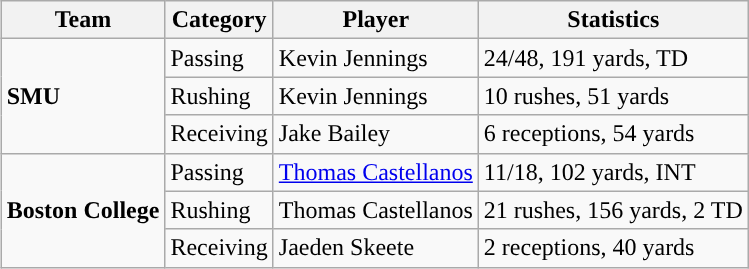<table class="wikitable" style="float: right;">
<tr>
<th>Team</th>
<th>Category</th>
<th>Player</th>
<th>Statistics</th>
</tr>
<tr>
<td rowspan=3><strong>SMU</strong></td>
<td>Passing</td>
<td>Kevin Jennings</td>
<td>24/48, 191 yards, TD</td>
</tr>
<tr>
<td>Rushing</td>
<td>Kevin Jennings</td>
<td>10 rushes, 51 yards</td>
</tr>
<tr>
<td>Receiving</td>
<td>Jake Bailey</td>
<td>6 receptions, 54 yards</td>
</tr>
<tr>
<td rowspan=3><strong>Boston College</strong></td>
<td>Passing</td>
<td><a href='#'>Thomas Castellanos</a></td>
<td>11/18, 102 yards, INT</td>
</tr>
<tr>
<td>Rushing</td>
<td>Thomas Castellanos</td>
<td>21 rushes, 156 yards, 2 TD</td>
</tr>
<tr>
<td>Receiving</td>
<td>Jaeden Skeete</td>
<td>2 receptions, 40 yards</td>
</tr>
</table>
